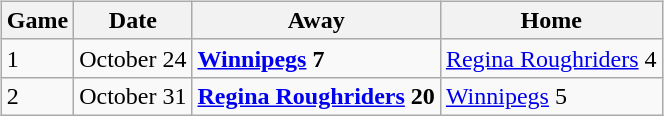<table cellspacing="10">
<tr>
<td valign="top"><br><table class="wikitable">
<tr>
<th>Game</th>
<th>Date</th>
<th>Away</th>
<th>Home</th>
</tr>
<tr>
<td>1</td>
<td>October 24</td>
<td><strong><a href='#'>Winnipegs</a> 7</strong></td>
<td><a href='#'>Regina Roughriders</a> 4</td>
</tr>
<tr>
<td>2</td>
<td>October 31</td>
<td><strong><a href='#'>Regina Roughriders</a> 20</strong></td>
<td><a href='#'>Winnipegs</a> 5</td>
</tr>
</table>
</td>
</tr>
</table>
